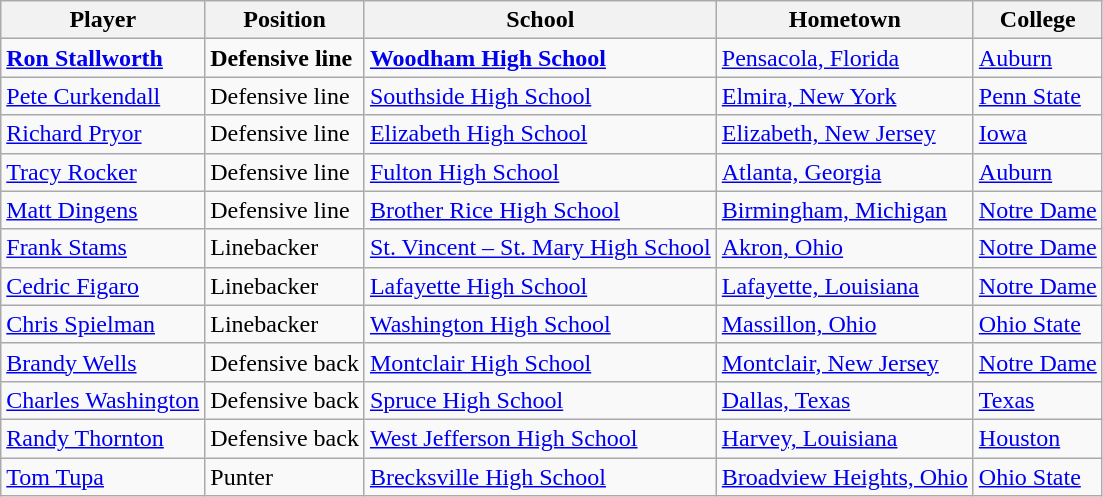<table class="wikitable">
<tr>
<th>Player</th>
<th>Position</th>
<th>School</th>
<th>Hometown</th>
<th>College</th>
</tr>
<tr>
<td><strong><a href='#'>Ron Stallworth</a></strong></td>
<td><strong>Defensive line</strong></td>
<td><strong><a href='#'>Woodham High School</a></strong></td>
<td><a href='#'>Pensacola, Florida</a></td>
<td><a href='#'>Auburn</a></td>
</tr>
<tr>
<td><a href='#'>Pete Curkendall</a></td>
<td>Defensive line</td>
<td><a href='#'>Southside High School</a></td>
<td><a href='#'>Elmira, New York</a></td>
<td><a href='#'>Penn State</a></td>
</tr>
<tr>
<td><a href='#'>Richard Pryor</a></td>
<td>Defensive line</td>
<td><a href='#'>Elizabeth High School</a></td>
<td><a href='#'>Elizabeth, New Jersey</a></td>
<td><a href='#'>Iowa</a></td>
</tr>
<tr>
<td><a href='#'>Tracy Rocker</a></td>
<td>Defensive line</td>
<td><a href='#'>Fulton High School</a></td>
<td><a href='#'>Atlanta, Georgia</a></td>
<td><a href='#'>Auburn</a></td>
</tr>
<tr>
<td><a href='#'>Matt Dingens</a></td>
<td>Defensive line</td>
<td><a href='#'>Brother Rice High School</a></td>
<td><a href='#'>Birmingham, Michigan</a></td>
<td><a href='#'>Notre Dame</a></td>
</tr>
<tr>
<td><a href='#'>Frank Stams</a></td>
<td>Linebacker</td>
<td><a href='#'>St. Vincent – St. Mary High School</a></td>
<td><a href='#'>Akron, Ohio</a></td>
<td><a href='#'>Notre Dame</a></td>
</tr>
<tr>
<td><a href='#'>Cedric Figaro</a></td>
<td>Linebacker</td>
<td><a href='#'>Lafayette High School</a></td>
<td><a href='#'>Lafayette, Louisiana</a></td>
<td><a href='#'>Notre Dame</a></td>
</tr>
<tr>
<td><a href='#'>Chris Spielman</a></td>
<td>Linebacker</td>
<td><a href='#'>Washington High School</a></td>
<td><a href='#'>Massillon, Ohio</a></td>
<td><a href='#'>Ohio State</a></td>
</tr>
<tr>
<td><a href='#'>Brandy Wells</a></td>
<td>Defensive back</td>
<td><a href='#'>Montclair High School</a></td>
<td><a href='#'>Montclair, New Jersey</a></td>
<td><a href='#'>Notre Dame</a></td>
</tr>
<tr>
<td><a href='#'>Charles Washington</a></td>
<td>Defensive back</td>
<td><a href='#'>Spruce High School</a></td>
<td><a href='#'>Dallas, Texas</a></td>
<td><a href='#'>Texas</a></td>
</tr>
<tr>
<td><a href='#'>Randy Thornton</a></td>
<td>Defensive back</td>
<td><a href='#'>West Jefferson High School</a></td>
<td><a href='#'>Harvey, Louisiana</a></td>
<td><a href='#'>Houston</a></td>
</tr>
<tr>
<td><a href='#'>Tom Tupa</a></td>
<td>Punter</td>
<td><a href='#'>Brecksville High School</a></td>
<td><a href='#'>Broadview Heights, Ohio</a></td>
<td><a href='#'>Ohio State</a></td>
</tr>
</table>
